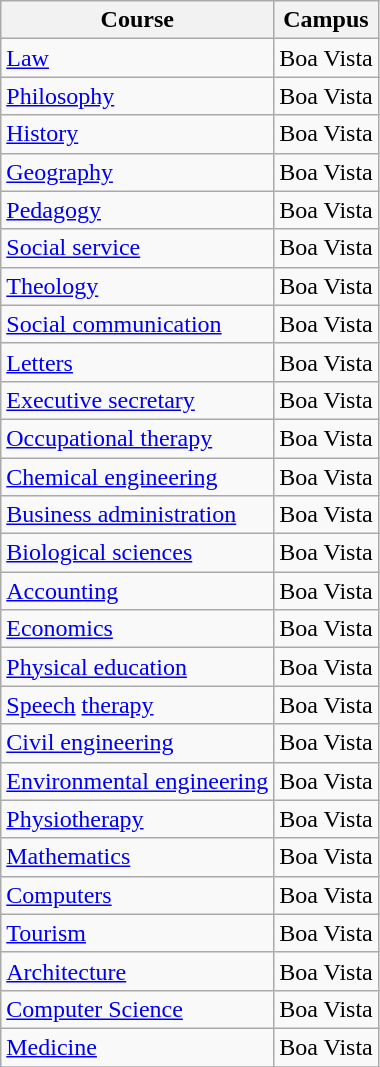<table class="wikitable">
<tr>
<th>Course</th>
<th>Campus</th>
</tr>
<tr>
<td><a href='#'>Law</a></td>
<td>Boa Vista</td>
</tr>
<tr>
<td><a href='#'>Philosophy</a></td>
<td>Boa Vista</td>
</tr>
<tr>
<td><a href='#'>History</a></td>
<td>Boa Vista</td>
</tr>
<tr>
<td><a href='#'>Geography</a></td>
<td>Boa Vista</td>
</tr>
<tr>
<td><a href='#'>Pedagogy</a></td>
<td>Boa Vista</td>
</tr>
<tr>
<td><a href='#'>Social service</a></td>
<td>Boa Vista</td>
</tr>
<tr>
<td><a href='#'>Theology</a></td>
<td>Boa Vista</td>
</tr>
<tr>
<td><a href='#'>Social communication</a></td>
<td>Boa Vista</td>
</tr>
<tr>
<td><a href='#'>Letters</a></td>
<td>Boa Vista</td>
</tr>
<tr>
<td><a href='#'>Executive secretary</a></td>
<td>Boa Vista</td>
</tr>
<tr>
<td><a href='#'>Occupational therapy</a></td>
<td>Boa Vista</td>
</tr>
<tr>
<td><a href='#'>Chemical engineering</a></td>
<td>Boa Vista</td>
</tr>
<tr>
<td><a href='#'>Business administration</a></td>
<td>Boa Vista</td>
</tr>
<tr>
<td><a href='#'>Biological sciences</a></td>
<td>Boa Vista</td>
</tr>
<tr>
<td><a href='#'>Accounting</a></td>
<td>Boa Vista</td>
</tr>
<tr>
<td><a href='#'>Economics</a></td>
<td>Boa Vista</td>
</tr>
<tr>
<td><a href='#'>Physical education</a></td>
<td>Boa Vista</td>
</tr>
<tr>
<td><a href='#'>Speech</a> <a href='#'>therapy</a></td>
<td>Boa Vista</td>
</tr>
<tr>
<td><a href='#'>Civil engineering</a></td>
<td>Boa Vista</td>
</tr>
<tr>
<td><a href='#'>Environmental engineering</a></td>
<td>Boa Vista</td>
</tr>
<tr>
<td><a href='#'>Physiotherapy</a></td>
<td>Boa Vista</td>
</tr>
<tr>
<td><a href='#'>Mathematics</a></td>
<td>Boa Vista</td>
</tr>
<tr>
<td><a href='#'>Computers</a></td>
<td>Boa Vista</td>
</tr>
<tr>
<td><a href='#'>Tourism</a></td>
<td>Boa Vista</td>
</tr>
<tr>
<td><a href='#'>Architecture</a></td>
<td>Boa Vista</td>
</tr>
<tr>
<td><a href='#'>Computer Science</a></td>
<td>Boa Vista</td>
</tr>
<tr>
<td><a href='#'>Medicine</a></td>
<td>Boa Vista</td>
</tr>
<tr>
</tr>
</table>
